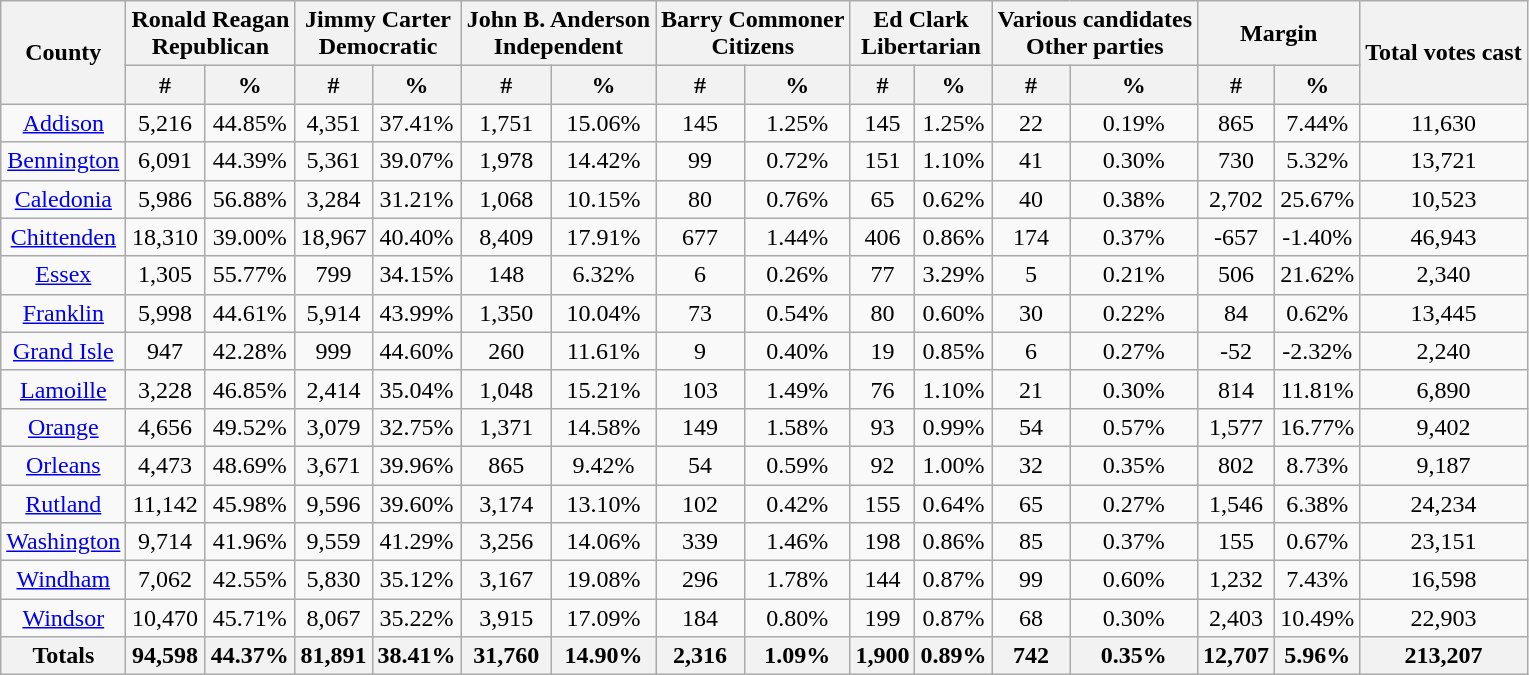<table class="wikitable sortable" style="text-align:center">
<tr>
<th style="text-align:center;" rowspan="2">County</th>
<th style="text-align:center;" colspan="2">Ronald Reagan<br>Republican</th>
<th style="text-align:center;" colspan="2">Jimmy Carter<br>Democratic</th>
<th style="text-align:center;" colspan="2">John B. Anderson<br>Independent</th>
<th style="text-align:center;" colspan="2">Barry Commoner<br>Citizens</th>
<th style="text-align:center;" colspan="2">Ed Clark<br>Libertarian</th>
<th style="text-align:center;" colspan="2">Various candidates<br>Other parties</th>
<th style="text-align:center;" colspan="2">Margin</th>
<th style="text-align:center;" rowspan="2">Total votes cast</th>
</tr>
<tr>
<th data-sort-type="number">#</th>
<th data-sort-type="number">%</th>
<th data-sort-type="number">#</th>
<th data-sort-type="number">%</th>
<th data-sort-type="number">#</th>
<th data-sort-type="number">%</th>
<th data-sort-type="number">#</th>
<th data-sort-type="number">%</th>
<th data-sort-type="number">#</th>
<th data-sort-type="number">%</th>
<th data-sort-type="number">#</th>
<th data-sort-type="number">%</th>
<th data-sort-type="number">#</th>
<th data-sort-type="number">%</th>
</tr>
<tr style="text-align:center;">
<td><a href='#'>Addison</a></td>
<td>5,216</td>
<td>44.85%</td>
<td>4,351</td>
<td>37.41%</td>
<td>1,751</td>
<td>15.06%</td>
<td>145</td>
<td>1.25%</td>
<td>145</td>
<td>1.25%</td>
<td>22</td>
<td>0.19%</td>
<td>865</td>
<td>7.44%</td>
<td>11,630</td>
</tr>
<tr style="text-align:center;">
<td><a href='#'>Bennington</a></td>
<td>6,091</td>
<td>44.39%</td>
<td>5,361</td>
<td>39.07%</td>
<td>1,978</td>
<td>14.42%</td>
<td>99</td>
<td>0.72%</td>
<td>151</td>
<td>1.10%</td>
<td>41</td>
<td>0.30%</td>
<td>730</td>
<td>5.32%</td>
<td>13,721</td>
</tr>
<tr style="text-align:center;">
<td><a href='#'>Caledonia</a></td>
<td>5,986</td>
<td>56.88%</td>
<td>3,284</td>
<td>31.21%</td>
<td>1,068</td>
<td>10.15%</td>
<td>80</td>
<td>0.76%</td>
<td>65</td>
<td>0.62%</td>
<td>40</td>
<td>0.38%</td>
<td>2,702</td>
<td>25.67%</td>
<td>10,523</td>
</tr>
<tr style="text-align:center;">
<td><a href='#'>Chittenden</a></td>
<td>18,310</td>
<td>39.00%</td>
<td>18,967</td>
<td>40.40%</td>
<td>8,409</td>
<td>17.91%</td>
<td>677</td>
<td>1.44%</td>
<td>406</td>
<td>0.86%</td>
<td>174</td>
<td>0.37%</td>
<td>-657</td>
<td>-1.40%</td>
<td>46,943</td>
</tr>
<tr style="text-align:center;">
<td><a href='#'>Essex</a></td>
<td>1,305</td>
<td>55.77%</td>
<td>799</td>
<td>34.15%</td>
<td>148</td>
<td>6.32%</td>
<td>6</td>
<td>0.26%</td>
<td>77</td>
<td>3.29%</td>
<td>5</td>
<td>0.21%</td>
<td>506</td>
<td>21.62%</td>
<td>2,340</td>
</tr>
<tr style="text-align:center;">
<td><a href='#'>Franklin</a></td>
<td>5,998</td>
<td>44.61%</td>
<td>5,914</td>
<td>43.99%</td>
<td>1,350</td>
<td>10.04%</td>
<td>73</td>
<td>0.54%</td>
<td>80</td>
<td>0.60%</td>
<td>30</td>
<td>0.22%</td>
<td>84</td>
<td>0.62%</td>
<td>13,445</td>
</tr>
<tr style="text-align:center;">
<td><a href='#'>Grand Isle</a></td>
<td>947</td>
<td>42.28%</td>
<td>999</td>
<td>44.60%</td>
<td>260</td>
<td>11.61%</td>
<td>9</td>
<td>0.40%</td>
<td>19</td>
<td>0.85%</td>
<td>6</td>
<td>0.27%</td>
<td>-52</td>
<td>-2.32%</td>
<td>2,240</td>
</tr>
<tr style="text-align:center;">
<td><a href='#'>Lamoille</a></td>
<td>3,228</td>
<td>46.85%</td>
<td>2,414</td>
<td>35.04%</td>
<td>1,048</td>
<td>15.21%</td>
<td>103</td>
<td>1.49%</td>
<td>76</td>
<td>1.10%</td>
<td>21</td>
<td>0.30%</td>
<td>814</td>
<td>11.81%</td>
<td>6,890</td>
</tr>
<tr style="text-align:center;">
<td><a href='#'>Orange</a></td>
<td>4,656</td>
<td>49.52%</td>
<td>3,079</td>
<td>32.75%</td>
<td>1,371</td>
<td>14.58%</td>
<td>149</td>
<td>1.58%</td>
<td>93</td>
<td>0.99%</td>
<td>54</td>
<td>0.57%</td>
<td>1,577</td>
<td>16.77%</td>
<td>9,402</td>
</tr>
<tr style="text-align:center;">
<td><a href='#'>Orleans</a></td>
<td>4,473</td>
<td>48.69%</td>
<td>3,671</td>
<td>39.96%</td>
<td>865</td>
<td>9.42%</td>
<td>54</td>
<td>0.59%</td>
<td>92</td>
<td>1.00%</td>
<td>32</td>
<td>0.35%</td>
<td>802</td>
<td>8.73%</td>
<td>9,187</td>
</tr>
<tr style="text-align:center;">
<td><a href='#'>Rutland</a></td>
<td>11,142</td>
<td>45.98%</td>
<td>9,596</td>
<td>39.60%</td>
<td>3,174</td>
<td>13.10%</td>
<td>102</td>
<td>0.42%</td>
<td>155</td>
<td>0.64%</td>
<td>65</td>
<td>0.27%</td>
<td>1,546</td>
<td>6.38%</td>
<td>24,234</td>
</tr>
<tr style="text-align:center;">
<td><a href='#'>Washington</a></td>
<td>9,714</td>
<td>41.96%</td>
<td>9,559</td>
<td>41.29%</td>
<td>3,256</td>
<td>14.06%</td>
<td>339</td>
<td>1.46%</td>
<td>198</td>
<td>0.86%</td>
<td>85</td>
<td>0.37%</td>
<td>155</td>
<td>0.67%</td>
<td>23,151</td>
</tr>
<tr style="text-align:center;">
<td><a href='#'>Windham</a></td>
<td>7,062</td>
<td>42.55%</td>
<td>5,830</td>
<td>35.12%</td>
<td>3,167</td>
<td>19.08%</td>
<td>296</td>
<td>1.78%</td>
<td>144</td>
<td>0.87%</td>
<td>99</td>
<td>0.60%</td>
<td>1,232</td>
<td>7.43%</td>
<td>16,598</td>
</tr>
<tr style="text-align:center;">
<td><a href='#'>Windsor</a></td>
<td>10,470</td>
<td>45.71%</td>
<td>8,067</td>
<td>35.22%</td>
<td>3,915</td>
<td>17.09%</td>
<td>184</td>
<td>0.80%</td>
<td>199</td>
<td>0.87%</td>
<td>68</td>
<td>0.30%</td>
<td>2,403</td>
<td>10.49%</td>
<td>22,903</td>
</tr>
<tr style="text-align:center;">
<th>Totals</th>
<th>94,598</th>
<th>44.37%</th>
<th>81,891</th>
<th>38.41%</th>
<th>31,760</th>
<th>14.90%</th>
<th>2,316</th>
<th>1.09%</th>
<th>1,900</th>
<th>0.89%</th>
<th>742</th>
<th>0.35%</th>
<th>12,707</th>
<th>5.96%</th>
<th>213,207</th>
</tr>
</table>
